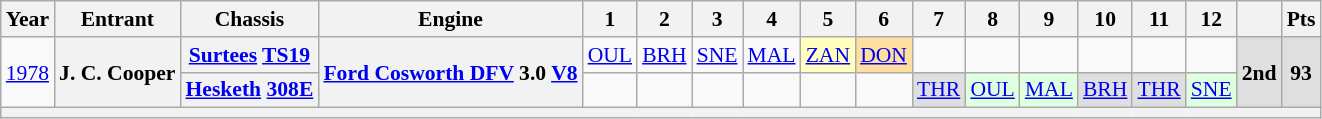<table class="wikitable" style="text-align:center; font-size:90%">
<tr>
<th>Year</th>
<th>Entrant</th>
<th>Chassis</th>
<th>Engine</th>
<th>1</th>
<th>2</th>
<th>3</th>
<th>4</th>
<th>5</th>
<th>6</th>
<th>7</th>
<th>8</th>
<th>9</th>
<th>10</th>
<th>11</th>
<th>12</th>
<th></th>
<th>Pts</th>
</tr>
<tr>
<td rowspan=2><a href='#'>1978</a></td>
<th rowspan=2>J. C. Cooper</th>
<th><a href='#'>Surtees</a> <a href='#'>TS19</a></th>
<th rowspan=2><a href='#'>Ford Cosworth DFV</a> 3.0 <a href='#'>V8</a></th>
<td><a href='#'>OUL</a></td>
<td><a href='#'>BRH</a></td>
<td><a href='#'>SNE</a></td>
<td><a href='#'>MAL</a></td>
<td style="background:#ffffbf;"><a href='#'>ZAN</a><br></td>
<td style="background:#ffdf9f;"><a href='#'>DON</a><br></td>
<td></td>
<td></td>
<td></td>
<td></td>
<td></td>
<td></td>
<th rowspan=2 style="background:#dfdfdf;">2nd</th>
<th rowspan=2 style="background:#dfdfdf;">93</th>
</tr>
<tr>
<th><a href='#'>Hesketh</a> <a href='#'>308E</a></th>
<td></td>
<td></td>
<td></td>
<td></td>
<td></td>
<td></td>
<td style="background:#dfdfdf;"><a href='#'>THR</a><br></td>
<td style="background:#dfffdf;"><a href='#'>OUL</a><br></td>
<td style="background:#dfffdf;"><a href='#'>MAL</a><br></td>
<td style="background:#dfdfdf;"><a href='#'>BRH</a><br></td>
<td style="background:#dfdfdf;"><a href='#'>THR</a><br></td>
<td style="background:#dfffdf;"><a href='#'>SNE</a><br></td>
</tr>
<tr>
<th colspan="18"></th>
</tr>
</table>
